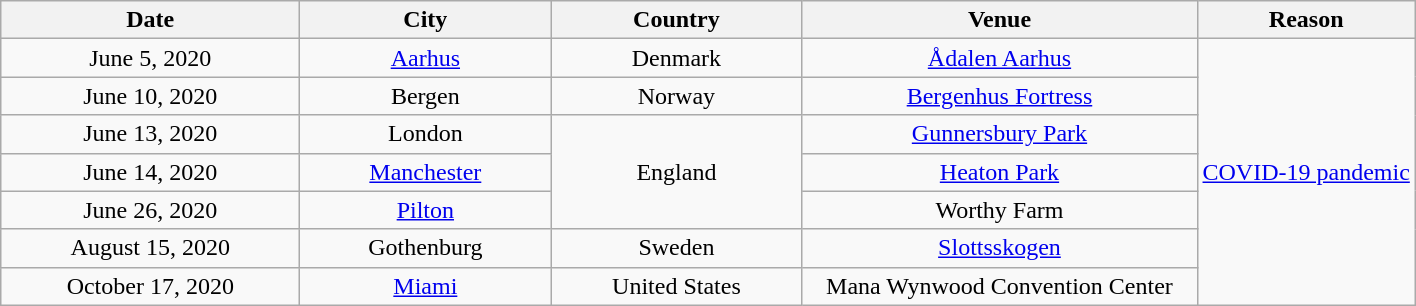<table class="wikitable plainrowheaders" style="text-align:center;">
<tr>
<th scope="col" style="width:12em;">Date</th>
<th scope="col" style="width:10em;">City</th>
<th scope="col" style="width:10em;">Country</th>
<th scope="col" style="width:16em;">Venue</th>
<th>Reason</th>
</tr>
<tr>
<td>June 5, 2020</td>
<td><a href='#'>Aarhus</a></td>
<td>Denmark</td>
<td><a href='#'>Ådalen Aarhus</a></td>
<td rowspan="7"><a href='#'>COVID-19 pandemic</a></td>
</tr>
<tr>
<td>June 10, 2020</td>
<td>Bergen</td>
<td>Norway</td>
<td><a href='#'>Bergenhus Fortress</a></td>
</tr>
<tr>
<td>June 13, 2020</td>
<td>London</td>
<td rowspan="3">England</td>
<td><a href='#'>Gunnersbury Park</a></td>
</tr>
<tr>
<td>June 14, 2020</td>
<td><a href='#'>Manchester</a></td>
<td><a href='#'>Heaton Park</a></td>
</tr>
<tr>
<td>June 26, 2020</td>
<td><a href='#'>Pilton</a></td>
<td>Worthy Farm</td>
</tr>
<tr>
<td>August 15, 2020</td>
<td>Gothenburg</td>
<td>Sweden</td>
<td><a href='#'>Slottsskogen</a></td>
</tr>
<tr>
<td>October 17, 2020</td>
<td><a href='#'>Miami</a></td>
<td>United States</td>
<td>Mana Wynwood Convention Center</td>
</tr>
</table>
